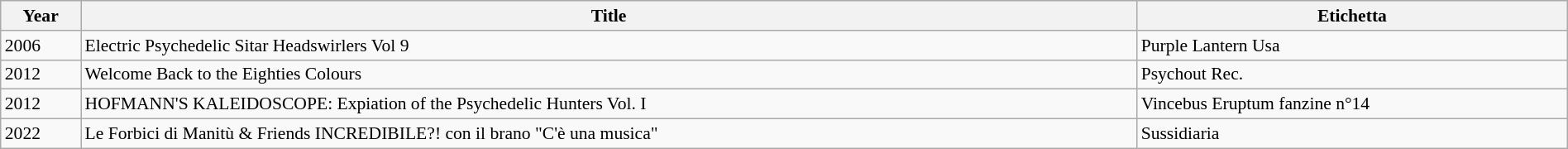<table class="wikitable" style="font-size:90%;width:100%;margin:auto;clear:both;">
<tr bgcolor="#EFEFEF">
<th>Year</th>
<th>Title</th>
<th>Etichetta</th>
</tr>
<tr>
<td>2006</td>
<td>Electric Psychedelic Sitar Headswirlers Vol 9</td>
<td>Purple Lantern Usa</td>
</tr>
<tr>
<td>2012</td>
<td>Welcome Back to the Eighties Colours</td>
<td>Psychout Rec.</td>
</tr>
<tr>
<td>2012</td>
<td>HOFMANN'S KALEIDOSCOPE: Expiation of the Psychedelic Hunters Vol. I</td>
<td>Vincebus Eruptum fanzine n°14</td>
</tr>
<tr>
<td>2022</td>
<td>Le Forbici di Manitù & Friends INCREDIBILE?! con il brano "C'è una musica"</td>
<td>Sussidiaria</td>
</tr>
</table>
